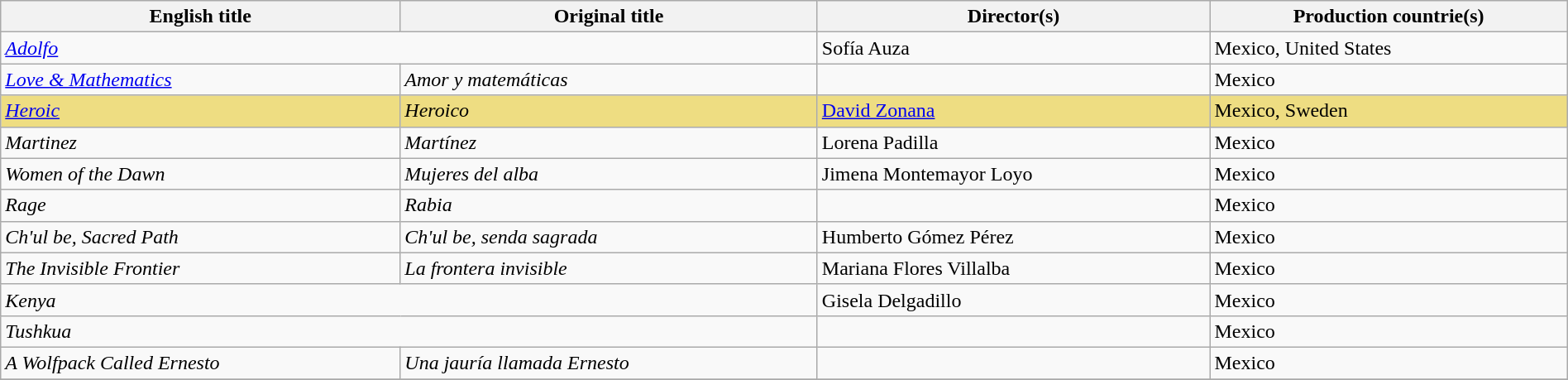<table class="sortable wikitable" style="width:100%; margin-bottom:4px" cellpadding="5">
<tr>
<th scope="col">English title</th>
<th scope="col">Original title</th>
<th scope="col">Director(s)</th>
<th scope="col">Production countrie(s)</th>
</tr>
<tr>
<td colspan="2"><em><a href='#'>Adolfo</a></em></td>
<td>Sofía Auza</td>
<td>Mexico, United States</td>
</tr>
<tr>
<td><em><a href='#'>Love & Mathematics</a></em></td>
<td><em>Amor y matemáticas</em></td>
<td></td>
<td>Mexico</td>
</tr>
<tr style="background:#EEDD82">
<td><em><a href='#'>Heroic</a></em></td>
<td><em>Heroico</em></td>
<td><a href='#'>David Zonana</a></td>
<td>Mexico, Sweden</td>
</tr>
<tr>
<td><em>Martinez</em></td>
<td><em>Martínez</em></td>
<td>Lorena Padilla</td>
<td>Mexico</td>
</tr>
<tr>
<td><em>Women of the Dawn</em></td>
<td><em>Mujeres del alba</em></td>
<td>Jimena Montemayor Loyo</td>
<td>Mexico</td>
</tr>
<tr>
<td><em>Rage</em></td>
<td><em>Rabia</em></td>
<td></td>
<td>Mexico</td>
</tr>
<tr>
<td><em>Ch'ul be, Sacred Path</em></td>
<td><em>Ch'ul be, senda sagrada</em></td>
<td>Humberto Gómez Pérez</td>
<td>Mexico</td>
</tr>
<tr>
<td><em>The Invisible Frontier</em></td>
<td><em>La frontera invisible</em></td>
<td>Mariana Flores Villalba</td>
<td>Mexico</td>
</tr>
<tr>
<td colspan="2"><em>Kenya</em></td>
<td>Gisela Delgadillo</td>
<td>Mexico</td>
</tr>
<tr>
<td colspan="2"><em>Tushkua</em></td>
<td></td>
<td>Mexico</td>
</tr>
<tr>
<td><em>A Wolfpack Called Ernesto</em></td>
<td><em>Una jauría llamada Ernesto</em></td>
<td></td>
<td>Mexico</td>
</tr>
<tr>
</tr>
</table>
